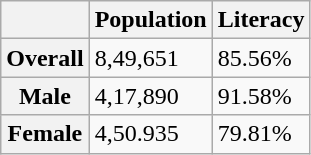<table class="wikitable">
<tr>
<th></th>
<th>Population</th>
<th>Literacy</th>
</tr>
<tr>
<th>Overall</th>
<td>8,49,651</td>
<td>85.56%</td>
</tr>
<tr>
<th>Male</th>
<td>4,17,890</td>
<td>91.58%</td>
</tr>
<tr>
<th>Female</th>
<td>4,50.935</td>
<td>79.81%</td>
</tr>
</table>
